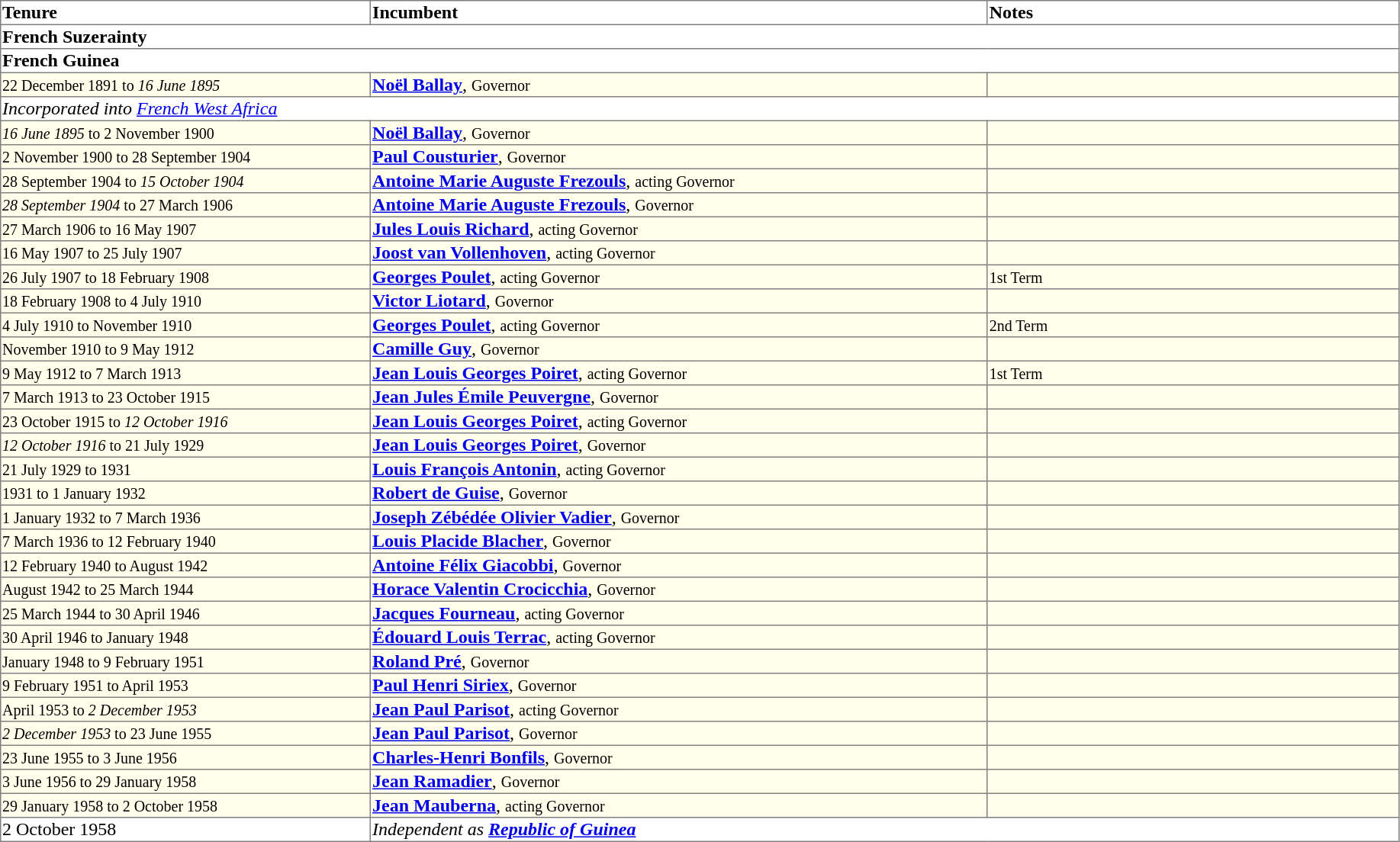<table border=1 style="border-collapse: collapse">
<tr align=left>
<th width="18%">Tenure</th>
<th width="30%">Incumbent</th>
<th width="20%">Notes</th>
</tr>
<tr valign=top>
<td colspan="3"><strong>French Suzerainty</strong></td>
</tr>
<tr valign=top>
<td colspan="3"><strong>French Guinea</strong></td>
</tr>
<tr valign=top bgcolor="#ffffec">
<td><small>22 December 1891 to <em>16 June 1895</em></small></td>
<td><strong><a href='#'>Noël Ballay</a></strong>, <small>Governor</small></td>
<td></td>
</tr>
<tr valign=top>
<td colspan="3"><em>Incorporated into <a href='#'>French West Africa</a></em></td>
</tr>
<tr valign=top bgcolor="#ffffec">
<td><small><em>16 June 1895</em> to 2 November 1900</small></td>
<td><strong><a href='#'>Noël Ballay</a></strong>, <small>Governor</small></td>
<td></td>
</tr>
<tr valign=top bgcolor="#ffffec">
<td><small>2 November 1900 to 28 September 1904</small></td>
<td><strong><a href='#'>Paul Cousturier</a></strong>, <small>Governor</small></td>
<td></td>
</tr>
<tr valign=top bgcolor="#ffffec">
<td><small>28 September 1904 to <em>15 October 1904</em></small></td>
<td><strong><a href='#'>Antoine Marie Auguste Frezouls</a></strong>, <small>acting Governor</small></td>
<td></td>
</tr>
<tr valign=top bgcolor="#ffffec">
<td><small><em>28 September 1904</em> to 27 March 1906</small></td>
<td><strong><a href='#'>Antoine Marie Auguste Frezouls</a></strong>, <small>Governor</small></td>
<td></td>
</tr>
<tr valign=top bgcolor="#ffffec">
<td><small>27 March 1906 to 16 May 1907</small></td>
<td><strong><a href='#'>Jules Louis Richard</a></strong>, <small>acting Governor</small></td>
<td></td>
</tr>
<tr valign=top bgcolor="#ffffec">
<td><small>16 May 1907 to 25 July 1907</small></td>
<td><strong><a href='#'>Joost van Vollenhoven</a></strong>, <small>acting Governor</small></td>
<td></td>
</tr>
<tr valign=top bgcolor="#ffffec">
<td><small>26 July 1907 to 18 February 1908</small></td>
<td><strong><a href='#'>Georges Poulet</a></strong>, <small>acting Governor</small></td>
<td><small>1st Term</small></td>
</tr>
<tr valign=top bgcolor="#ffffec">
<td><small>18 February 1908 to 4 July 1910</small></td>
<td><strong><a href='#'>Victor Liotard</a></strong>, <small>Governor</small></td>
<td></td>
</tr>
<tr valign=top bgcolor="#ffffec">
<td><small>4 July 1910 to November 1910</small></td>
<td><strong><a href='#'>Georges Poulet</a></strong>, <small>acting Governor</small></td>
<td><small>2nd Term</small></td>
</tr>
<tr valign=top bgcolor="#ffffec">
<td><small>November 1910 to 9 May 1912</small></td>
<td><strong><a href='#'>Camille Guy</a></strong>, <small>Governor</small></td>
<td></td>
</tr>
<tr valign=top bgcolor="#ffffec">
<td><small>9 May 1912 to 7 March 1913</small></td>
<td><strong><a href='#'>Jean Louis Georges Poiret</a></strong>, <small>acting Governor</small></td>
<td><small>1st Term</small></td>
</tr>
<tr valign=top bgcolor="#ffffec">
<td><small>7 March 1913 to 23 October 1915</small></td>
<td><strong><a href='#'>Jean Jules Émile Peuvergne</a></strong>, <small>Governor</small></td>
<td></td>
</tr>
<tr valign=top bgcolor="#ffffec">
<td><small>23 October 1915 to <em>12 October 1916</em></small></td>
<td><strong><a href='#'>Jean Louis Georges Poiret</a></strong>, <small>acting Governor</small></td>
<td></td>
</tr>
<tr valign=top bgcolor="#ffffec">
<td><small><em>12 October 1916</em> to 21 July 1929</small></td>
<td><strong><a href='#'>Jean Louis Georges Poiret</a></strong>, <small>Governor</small></td>
<td></td>
</tr>
<tr valign=top bgcolor="#ffffec">
<td><small>21 July 1929 to 1931</small></td>
<td><strong><a href='#'>Louis François Antonin</a></strong>, <small>acting Governor</small></td>
<td></td>
</tr>
<tr valign=top bgcolor="#ffffec">
<td><small>1931 to 1 January 1932</small></td>
<td><strong><a href='#'>Robert de Guise</a></strong>, <small>Governor</small></td>
<td></td>
</tr>
<tr valign=top bgcolor="#ffffec">
<td><small>1 January 1932 to 7 March 1936</small></td>
<td><strong><a href='#'>Joseph Zébédée Olivier Vadier</a></strong>, <small>Governor</small></td>
<td></td>
</tr>
<tr valign=top bgcolor="#ffffec">
<td><small>7 March 1936 to 12 February 1940</small></td>
<td><strong><a href='#'>Louis Placide Blacher</a></strong>, <small>Governor</small></td>
<td></td>
</tr>
<tr valign=top bgcolor="#ffffec">
<td><small>12 February 1940 to August 1942</small></td>
<td><strong><a href='#'>Antoine Félix Giacobbi</a></strong>, <small>Governor</small></td>
<td></td>
</tr>
<tr valign=top bgcolor="#ffffec">
<td><small>August 1942 to 25 March 1944</small></td>
<td><strong><a href='#'>Horace Valentin Crocicchia</a></strong>, <small>Governor</small></td>
<td></td>
</tr>
<tr valign=top bgcolor="#ffffec">
<td><small>25 March 1944 to 30 April 1946</small></td>
<td><strong><a href='#'>Jacques Fourneau</a></strong>, <small>acting Governor</small></td>
<td></td>
</tr>
<tr valign=top bgcolor="#ffffec">
<td><small>30 April 1946 to January 1948</small></td>
<td><strong><a href='#'>Édouard Louis Terrac</a></strong>, <small>acting Governor</small></td>
<td></td>
</tr>
<tr valign=top bgcolor="#ffffec">
<td><small>January 1948 to 9 February 1951</small></td>
<td><strong><a href='#'>Roland Pré</a></strong>, <small>Governor</small></td>
<td></td>
</tr>
<tr valign=top bgcolor="#ffffec">
<td><small>9 February 1951 to April 1953</small></td>
<td><strong><a href='#'>Paul Henri Siriex</a></strong>, <small>Governor</small></td>
<td></td>
</tr>
<tr valign=top bgcolor="#ffffec">
<td><small>April 1953 to <em>2 December 1953</em></small></td>
<td><strong><a href='#'>Jean Paul Parisot</a></strong>, <small>acting Governor</small></td>
<td></td>
</tr>
<tr valign=top bgcolor="#ffffec">
<td><small><em>2 December 1953</em> to 23 June 1955</small></td>
<td><strong><a href='#'>Jean Paul Parisot</a></strong>, <small>Governor</small></td>
<td></td>
</tr>
<tr valign=top bgcolor="#ffffec">
<td><small>23 June 1955 to 3 June 1956</small></td>
<td><strong><a href='#'>Charles-Henri Bonfils</a></strong>, <small>Governor</small></td>
<td></td>
</tr>
<tr valign=top bgcolor="#ffffec">
<td><small>3 June 1956 to 29 January 1958</small></td>
<td><strong><a href='#'>Jean Ramadier</a></strong>, <small>Governor</small></td>
<td></td>
</tr>
<tr valign=top bgcolor="#ffffec">
<td><small>29 January 1958 to 2 October 1958</small></td>
<td><strong><a href='#'>Jean Mauberna</a></strong>, <small>acting Governor</small></td>
<td></td>
</tr>
<tr valign=top>
<td>2 October 1958</td>
<td colspan="2"><em>Independent as <strong><a href='#'>Republic of Guinea</a><strong><em></td>
</tr>
</table>
